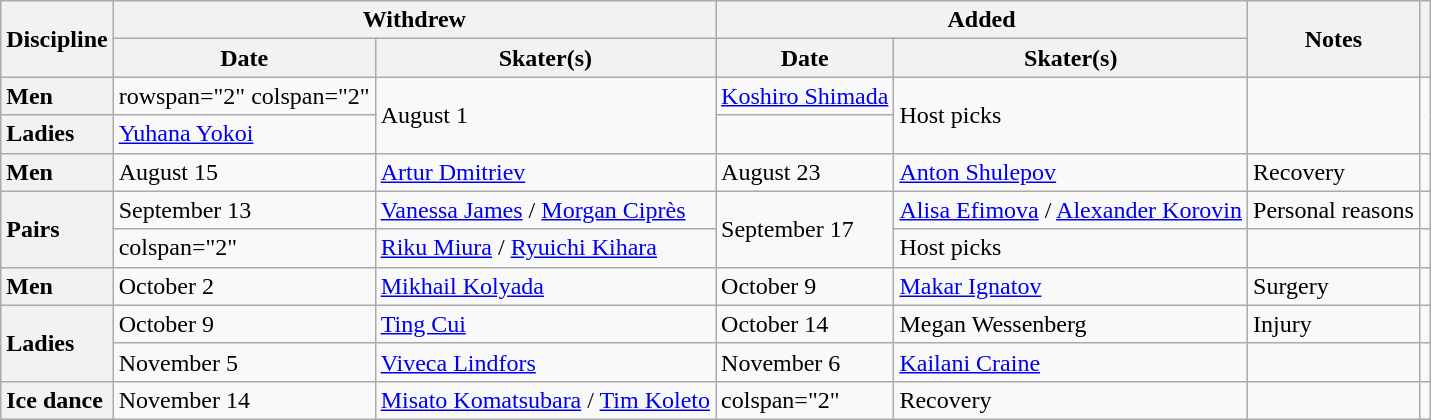<table class="wikitable unsortable">
<tr>
<th scope="col" rowspan=2>Discipline</th>
<th scope="col" colspan=2>Withdrew</th>
<th scope="col" colspan=2>Added</th>
<th scope="col" rowspan=2>Notes</th>
<th scope="col" rowspan=2></th>
</tr>
<tr>
<th>Date</th>
<th>Skater(s)</th>
<th>Date</th>
<th>Skater(s)</th>
</tr>
<tr>
<th scope="row" style="text-align:left">Men</th>
<td>rowspan="2" colspan="2" </td>
<td rowspan="2">August 1</td>
<td> <a href='#'>Koshiro Shimada</a></td>
<td rowspan=2>Host picks</td>
<td rowspan=2></td>
</tr>
<tr>
<th scope="row" style="text-align:left">Ladies</th>
<td> <a href='#'>Yuhana Yokoi</a></td>
</tr>
<tr>
<th scope="row" style="text-align:left">Men</th>
<td>August 15</td>
<td> <a href='#'>Artur Dmitriev</a></td>
<td>August 23</td>
<td> <a href='#'>Anton Shulepov</a></td>
<td>Recovery</td>
<td></td>
</tr>
<tr>
<th scope="row" style="text-align:left" rowspan="2">Pairs</th>
<td>September 13</td>
<td> <a href='#'>Vanessa James</a> / <a href='#'>Morgan Ciprès</a></td>
<td rowspan="2">September 17</td>
<td> <a href='#'>Alisa Efimova</a> / <a href='#'>Alexander Korovin</a></td>
<td>Personal reasons</td>
<td></td>
</tr>
<tr>
<td>colspan="2" </td>
<td> <a href='#'>Riku Miura</a> / <a href='#'>Ryuichi Kihara</a></td>
<td>Host picks</td>
<td></td>
</tr>
<tr>
<th scope="row" style="text-align:left">Men</th>
<td>October 2</td>
<td> <a href='#'>Mikhail Kolyada</a></td>
<td>October 9</td>
<td> <a href='#'>Makar Ignatov</a></td>
<td>Surgery</td>
<td></td>
</tr>
<tr>
<th scope="row" style="text-align:left" rowspan="2">Ladies</th>
<td>October 9</td>
<td> <a href='#'>Ting Cui</a></td>
<td>October 14</td>
<td> Megan Wessenberg</td>
<td>Injury</td>
<td></td>
</tr>
<tr>
<td>November 5</td>
<td> <a href='#'>Viveca Lindfors</a></td>
<td>November 6</td>
<td> <a href='#'>Kailani Craine</a></td>
<td></td>
<td></td>
</tr>
<tr>
<th scope="row" style="text-align:left">Ice dance</th>
<td>November 14</td>
<td> <a href='#'>Misato Komatsubara</a> / <a href='#'>Tim Koleto</a></td>
<td>colspan="2" </td>
<td>Recovery</td>
<td></td>
</tr>
</table>
